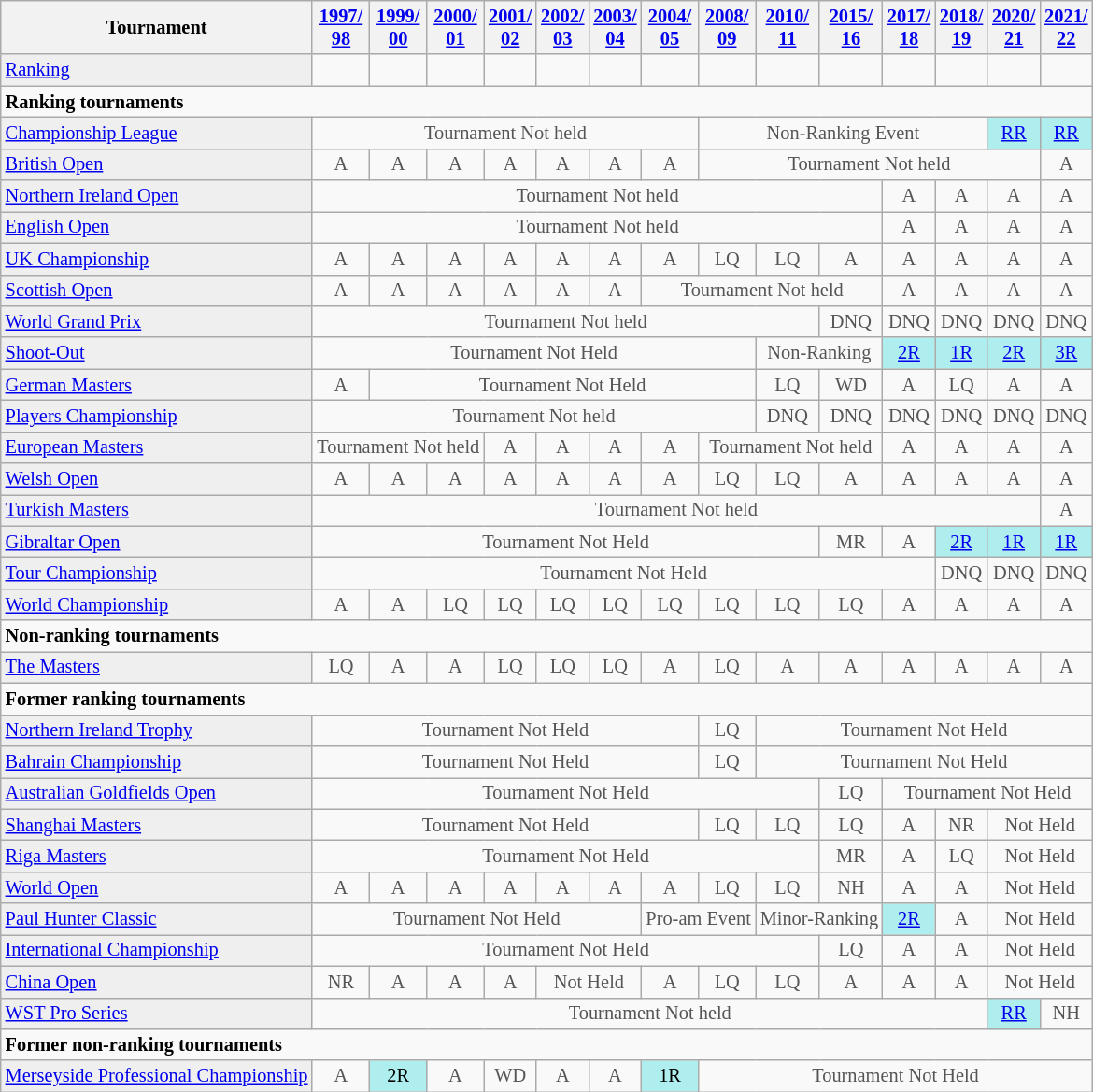<table class="wikitable" style="font-size:85%;">
<tr>
<th>Tournament</th>
<th><a href='#'>1997/<br>98</a></th>
<th><a href='#'>1999/<br>00</a></th>
<th><a href='#'>2000/<br>01</a></th>
<th><a href='#'>2001/<br>02</a></th>
<th><a href='#'>2002/<br>03</a></th>
<th><a href='#'>2003/<br>04</a></th>
<th><a href='#'>2004/<br>05</a></th>
<th><a href='#'>2008/<br>09</a></th>
<th><a href='#'>2010/<br>11</a></th>
<th><a href='#'>2015/<br>16</a></th>
<th><a href='#'>2017/<br>18</a></th>
<th><a href='#'>2018/<br>19</a></th>
<th><a href='#'>2020/<br>21</a></th>
<th><a href='#'>2021/<br>22</a></th>
</tr>
<tr>
<td style="background:#EFEFEF;"><a href='#'>Ranking</a></td>
<td align="center"></td>
<td align="center"></td>
<td align="center"></td>
<td align="center"></td>
<td align="center"></td>
<td align="center"></td>
<td align="center"></td>
<td align="center"></td>
<td align="center"></td>
<td align="center"></td>
<td align="center"></td>
<td align="center"></td>
<td align="center"></td>
<td align="center"></td>
</tr>
<tr>
<td colspan="20"><strong>Ranking tournaments</strong></td>
</tr>
<tr>
<td style="background:#EFEFEF;"><a href='#'>Championship League</a></td>
<td align="center" colspan="7" style="color:#555555;">Tournament Not held</td>
<td align="center" colspan="5" style="color:#555555;">Non-Ranking Event</td>
<td align="center" style="background:#afeeee;"><a href='#'>RR</a></td>
<td align="center" style="background:#afeeee;"><a href='#'>RR</a></td>
</tr>
<tr>
<td style="background:#EFEFEF;"><a href='#'>British Open</a></td>
<td align="center" style="color:#555555;">A</td>
<td align="center" style="color:#555555;">A</td>
<td align="center" style="color:#555555;">A</td>
<td align="center" style="color:#555555;">A</td>
<td align="center" style="color:#555555;">A</td>
<td align="center" style="color:#555555;">A</td>
<td align="center" style="color:#555555;">A</td>
<td align="center" colspan="6" style="color:#555555;">Tournament Not held</td>
<td align="center" style="color:#555555;">A</td>
</tr>
<tr>
<td style="background:#EFEFEF;"><a href='#'>Northern Ireland Open</a></td>
<td align="center" colspan="10" style="color:#555555;">Tournament Not held</td>
<td align="center" style="color:#555555;">A</td>
<td align="center" style="color:#555555;">A</td>
<td align="center" style="color:#555555;">A</td>
<td align="center" style="color:#555555;">A</td>
</tr>
<tr>
<td style="background:#EFEFEF;"><a href='#'>English Open</a></td>
<td align="center" colspan="10" style="color:#555555;">Tournament Not held</td>
<td align="center" style="color:#555555;">A</td>
<td align="center" style="color:#555555;">A</td>
<td align="center" style="color:#555555;">A</td>
<td align="center" style="color:#555555;">A</td>
</tr>
<tr>
<td style="background:#EFEFEF;"><a href='#'>UK Championship</a></td>
<td align="center" style="color:#555555;">A</td>
<td align="center" style="color:#555555;">A</td>
<td align="center" style="color:#555555;">A</td>
<td align="center" style="color:#555555;">A</td>
<td align="center" style="color:#555555;">A</td>
<td align="center" style="color:#555555;">A</td>
<td align="center" style="color:#555555;">A</td>
<td align="center" style="color:#555555;">LQ</td>
<td align="center" style="color:#555555;">LQ</td>
<td align="center" style="color:#555555;">A</td>
<td align="center" style="color:#555555;">A</td>
<td align="center" style="color:#555555;">A</td>
<td align="center" style="color:#555555;">A</td>
<td align="center" style="color:#555555;">A</td>
</tr>
<tr>
<td style="background:#EFEFEF;"><a href='#'>Scottish Open</a></td>
<td align="center" style="color:#555555;">A</td>
<td align="center" style="color:#555555;">A</td>
<td align="center" style="color:#555555;">A</td>
<td align="center" style="color:#555555;">A</td>
<td align="center" style="color:#555555;">A</td>
<td align="center" style="color:#555555;">A</td>
<td align="center" colspan="4" style="color:#555555;">Tournament Not held</td>
<td align="center" style="color:#555555;">A</td>
<td align="center" style="color:#555555;">A</td>
<td align="center" style="color:#555555;">A</td>
<td align="center" style="color:#555555;">A</td>
</tr>
<tr>
<td style="background:#EFEFEF;"><a href='#'>World Grand Prix</a></td>
<td align="center" colspan="9" style="color:#555555;">Tournament Not held</td>
<td align="center" style="color:#555555;">DNQ</td>
<td align="center" style="color:#555555;">DNQ</td>
<td align="center" style="color:#555555;">DNQ</td>
<td align="center" style="color:#555555;">DNQ</td>
<td align="center" style="color:#555555;">DNQ</td>
</tr>
<tr>
<td style="background:#EFEFEF;"><a href='#'>Shoot-Out</a></td>
<td align="center" colspan="8" style="color:#555555;">Tournament Not Held</td>
<td align="center" colspan="2" style="color:#555555;">Non-Ranking</td>
<td align="center" style="background:#afeeee;"><a href='#'>2R</a></td>
<td align="center" style="background:#afeeee;"><a href='#'>1R</a></td>
<td align="center" style="background:#afeeee;"><a href='#'>2R</a></td>
<td align="center" style="background:#afeeee;"><a href='#'>3R</a></td>
</tr>
<tr>
<td style="background:#EFEFEF;"><a href='#'>German Masters</a></td>
<td align="center" style="color:#555555;">A</td>
<td align="center" colspan="7" style="color:#555555;">Tournament Not Held</td>
<td align="center" style="color:#555555;">LQ</td>
<td align="center" style="color:#555555;">WD</td>
<td align="center" style="color:#555555;">A</td>
<td align="center" style="color:#555555;">LQ</td>
<td align="center" style="color:#555555;">A</td>
<td align="center" style="color:#555555;">A</td>
</tr>
<tr>
<td style="background:#EFEFEF;"><a href='#'>Players Championship</a></td>
<td align="center" colspan="8" style="color:#555555;">Tournament Not held</td>
<td align="center" style="color:#555555;">DNQ</td>
<td align="center" style="color:#555555;">DNQ</td>
<td align="center" style="color:#555555;">DNQ</td>
<td align="center" style="color:#555555;">DNQ</td>
<td align="center" style="color:#555555;">DNQ</td>
<td align="center" style="color:#555555;">DNQ</td>
</tr>
<tr>
<td style="background:#EFEFEF;"><a href='#'>European Masters</a></td>
<td align="center" colspan="3" style="color:#555555;">Tournament Not held</td>
<td align="center" style="color:#555555;">A</td>
<td align="center" style="color:#555555;">A</td>
<td align="center" style="color:#555555;">A</td>
<td align="center" style="color:#555555;">A</td>
<td align="center" colspan="3" style="color:#555555;">Tournament Not held</td>
<td align="center" style="color:#555555;">A</td>
<td align="center" style="color:#555555;">A</td>
<td align="center" style="color:#555555;">A</td>
<td align="center" style="color:#555555;">A</td>
</tr>
<tr>
<td style="background:#EFEFEF;"><a href='#'>Welsh Open</a></td>
<td align="center" style="color:#555555;">A</td>
<td align="center" style="color:#555555;">A</td>
<td align="center" style="color:#555555;">A</td>
<td align="center" style="color:#555555;">A</td>
<td align="center" style="color:#555555;">A</td>
<td align="center" style="color:#555555;">A</td>
<td align="center" style="color:#555555;">A</td>
<td align="center" style="color:#555555;">LQ</td>
<td align="center" style="color:#555555;">LQ</td>
<td align="center" style="color:#555555;">A</td>
<td align="center" style="color:#555555;">A</td>
<td align="center" style="color:#555555;">A</td>
<td align="center" style="color:#555555;">A</td>
<td align="center" style="color:#555555;">A</td>
</tr>
<tr>
<td style="background:#EFEFEF;"><a href='#'>Turkish Masters</a></td>
<td align="center" colspan="13" style="color:#555555;">Tournament Not held</td>
<td align="center" style="color:#555555;">A</td>
</tr>
<tr>
<td style="background:#EFEFEF;"><a href='#'>Gibraltar Open</a></td>
<td align="center" colspan="9" style="color:#555555;">Tournament Not Held</td>
<td align="center" style="color:#555555;">MR</td>
<td align="center" style="color:#555555;">A</td>
<td align="center" style="background:#afeeee;"><a href='#'>2R</a></td>
<td align="center" style="background:#afeeee;"><a href='#'>1R</a></td>
<td align="center" style="background:#afeeee;"><a href='#'>1R</a></td>
</tr>
<tr>
<td style="background:#EFEFEF;"><a href='#'>Tour Championship</a></td>
<td align="center" colspan="11" style="color:#555555;">Tournament Not Held</td>
<td align="center" style="color:#555555;">DNQ</td>
<td align="center" style="color:#555555;">DNQ</td>
<td align="center" style="color:#555555;">DNQ</td>
</tr>
<tr>
<td style="background:#EFEFEF;"><a href='#'>World Championship</a></td>
<td align="center" style="color:#555555;">A</td>
<td align="center" style="color:#555555;">A</td>
<td align="center" style="color:#555555;">LQ</td>
<td align="center" style="color:#555555;">LQ</td>
<td align="center" style="color:#555555;">LQ</td>
<td align="center" style="color:#555555;">LQ</td>
<td align="center" style="color:#555555;">LQ</td>
<td align="center" style="color:#555555;">LQ</td>
<td align="center" style="color:#555555;">LQ</td>
<td align="center" style="color:#555555;">LQ</td>
<td align="center" style="color:#555555;">A</td>
<td align="center" style="color:#555555;">A</td>
<td align="center" style="color:#555555;">A</td>
<td align="center" style="color:#555555;">A</td>
</tr>
<tr>
<td colspan="20"><strong>Non-ranking tournaments</strong></td>
</tr>
<tr>
<td style="background:#EFEFEF;"><a href='#'>The Masters</a></td>
<td align="center" style="color:#555555;">LQ</td>
<td align="center" style="color:#555555;">A</td>
<td align="center" style="color:#555555;">A</td>
<td align="center" style="color:#555555;">LQ</td>
<td align="center" style="color:#555555;">LQ</td>
<td align="center" style="color:#555555;">LQ</td>
<td align="center" style="color:#555555;">A</td>
<td align="center" style="color:#555555;">LQ</td>
<td align="center" style="color:#555555;">A</td>
<td align="center" style="color:#555555;">A</td>
<td align="center" style="color:#555555;">A</td>
<td align="center" style="color:#555555;">A</td>
<td align="center" style="color:#555555;">A</td>
<td align="center" style="color:#555555;">A</td>
</tr>
<tr>
<td colspan="20"><strong>Former ranking tournaments</strong></td>
</tr>
<tr>
<td style="background:#EFEFEF;"><a href='#'>Northern Ireland Trophy</a></td>
<td align="center" colspan="7" style="color:#555555;">Tournament Not Held</td>
<td align="center" style="color:#555555;">LQ</td>
<td align="center" colspan="20" style="color:#555555;">Tournament Not Held</td>
</tr>
<tr>
<td style="background:#EFEFEF;"><a href='#'>Bahrain Championship</a></td>
<td align="center" colspan="7" style="color:#555555;">Tournament Not Held</td>
<td align="center" style="color:#555555;">LQ</td>
<td align="center" colspan="20" style="color:#555555;">Tournament Not Held</td>
</tr>
<tr>
<td style="background:#EFEFEF;"><a href='#'>Australian Goldfields Open</a></td>
<td align="center" colspan="9" style="color:#555555;">Tournament Not Held</td>
<td align="center" style="color:#555555;">LQ</td>
<td align="center" colspan="20" style="color:#555555;">Tournament Not Held</td>
</tr>
<tr>
<td style="background:#EFEFEF;"><a href='#'>Shanghai Masters</a></td>
<td align="center" colspan="7" style="color:#555555;">Tournament Not Held</td>
<td align="center" style="color:#555555;">LQ</td>
<td align="center" style="color:#555555;">LQ</td>
<td align="center" style="color:#555555;">LQ</td>
<td align="center" style="color:#555555;">A</td>
<td align="center" style="color:#555555;">NR</td>
<td align="center" colspan="2" style="color:#555555;">Not Held</td>
</tr>
<tr>
<td style="background:#EFEFEF;"><a href='#'>Riga Masters</a></td>
<td align="center" colspan="9" style="color:#555555;">Tournament Not Held</td>
<td align="center" style="color:#555555;">MR</td>
<td align="center" style="color:#555555;">A</td>
<td align="center" style="color:#555555;">LQ</td>
<td align="center" colspan="2" style="color:#555555;">Not Held</td>
</tr>
<tr>
<td style="background:#EFEFEF;"><a href='#'>World Open</a></td>
<td align="center" style="color:#555555;">A</td>
<td align="center" style="color:#555555;">A</td>
<td align="center" style="color:#555555;">A</td>
<td align="center" style="color:#555555;">A</td>
<td align="center" style="color:#555555;">A</td>
<td align="center" style="color:#555555;">A</td>
<td align="center" style="color:#555555;">A</td>
<td align="center" style="color:#555555;">LQ</td>
<td align="center" style="color:#555555;">LQ</td>
<td align="center" style="color:#555555;">NH</td>
<td align="center" style="color:#555555;">A</td>
<td align="center" style="color:#555555;">A</td>
<td align="center" colspan="2" style="color:#555555;">Not Held</td>
</tr>
<tr>
<td style="background:#EFEFEF;"><a href='#'>Paul Hunter Classic</a></td>
<td align="center" colspan="6" style="color:#555555;">Tournament Not Held</td>
<td align="center" colspan="2" style="color:#555555;">Pro-am Event</td>
<td align="center" colspan="2" style="color:#555555;">Minor-Ranking</td>
<td align="center" style="background:#afeeee;"><a href='#'>2R</a></td>
<td align="center" style="color:#555555;">A</td>
<td align="center" colspan="2" style="color:#555555;">Not Held</td>
</tr>
<tr>
<td style="background:#EFEFEF;"><a href='#'>International Championship</a></td>
<td align="center" colspan="9" style="color:#555555;">Tournament Not Held</td>
<td align="center" style="color:#555555;">LQ</td>
<td align="center" style="color:#555555;">A</td>
<td align="center" style="color:#555555;">A</td>
<td align="center" colspan="2" style="color:#555555;">Not Held</td>
</tr>
<tr>
<td style="background:#EFEFEF;"><a href='#'>China Open</a></td>
<td align="center" style="color:#555555;">NR</td>
<td align="center" style="color:#555555;">A</td>
<td align="center" style="color:#555555;">A</td>
<td align="center" style="color:#555555;">A</td>
<td align="center" colspan="2" style="color:#555555;">Not Held</td>
<td align="center" style="color:#555555;">A</td>
<td align="center" style="color:#555555;">LQ</td>
<td align="center" style="color:#555555;">LQ</td>
<td align="center" style="color:#555555;">A</td>
<td align="center" style="color:#555555;">A</td>
<td align="center" style="color:#555555;">A</td>
<td align="center" colspan="2" style="color:#555555;">Not Held</td>
</tr>
<tr>
<td style="background:#EFEFEF;"><a href='#'>WST Pro Series</a></td>
<td align="center" colspan="12" style="color:#555555;">Tournament Not held</td>
<td align="center" style="background:#afeeee;"><a href='#'>RR</a></td>
<td align="center" style="color:#555555;">NH</td>
</tr>
<tr>
<td colspan="20"><strong>Former non-ranking tournaments</strong></td>
</tr>
<tr>
<td style="background:#EFEFEF;"><a href='#'>Merseyside Professional Championship</a></td>
<td align="center" style="color:#555555;">A</td>
<td align="center" style="background:#afeeee;">2R</td>
<td align="center" style="color:#555555;">A</td>
<td align="center" style="color:#555555;">WD</td>
<td align="center" style="color:#555555;">A</td>
<td align="center" style="color:#555555;">A</td>
<td align="center" style="background:#afeeee;">1R</td>
<td align="center" colspan="20" style="color:#555555;">Tournament Not Held</td>
</tr>
</table>
